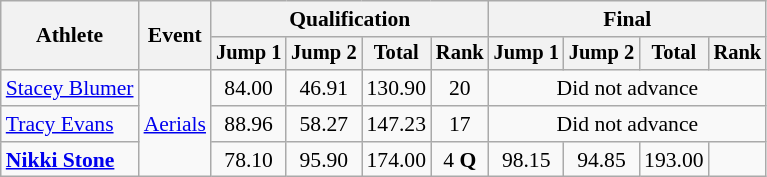<table class=wikitable style=font-size:90%;text-align:center>
<tr>
<th rowspan=2>Athlete</th>
<th rowspan=2>Event</th>
<th colspan=4>Qualification</th>
<th colspan=4>Final</th>
</tr>
<tr style=font-size:95%>
<th>Jump 1</th>
<th>Jump 2</th>
<th>Total</th>
<th>Rank</th>
<th>Jump 1</th>
<th>Jump 2</th>
<th>Total</th>
<th>Rank</th>
</tr>
<tr>
<td align=left><a href='#'>Stacey Blumer</a></td>
<td align=left rowspan=3><a href='#'>Aerials</a></td>
<td>84.00</td>
<td>46.91</td>
<td>130.90</td>
<td>20</td>
<td colspan=4>Did not advance</td>
</tr>
<tr>
<td align=left><a href='#'>Tracy Evans</a></td>
<td>88.96</td>
<td>58.27</td>
<td>147.23</td>
<td>17</td>
<td colspan=4>Did not advance</td>
</tr>
<tr>
<td align=left><strong><a href='#'>Nikki Stone</a></strong></td>
<td>78.10</td>
<td>95.90</td>
<td>174.00</td>
<td>4 <strong>Q</strong></td>
<td>98.15</td>
<td>94.85</td>
<td>193.00</td>
<td></td>
</tr>
</table>
